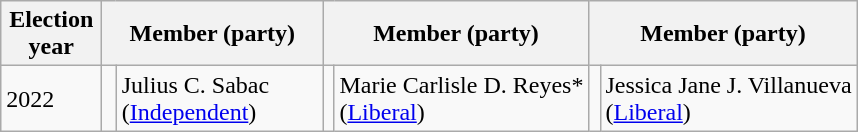<table class=wikitable>
<tr>
<th width=60px>Election<br>year</th>
<th colspan=2 width=140px>Member (party)</th>
<th colspan=2 width=140px>Member (party)</th>
<th colspan=2 width=140px>Member (party)</th>
</tr>
<tr>
<td>2022</td>
<td bgcolor=></td>
<td>Julius C. Sabac<br>(<a href='#'>Independent</a>)</td>
<td bgcolor=></td>
<td>Marie Carlisle D. Reyes*<br>(<a href='#'>Liberal</a>)</td>
<td bgcolor=></td>
<td>Jessica Jane J. Villanueva<br>(<a href='#'>Liberal</a>)</td>
</tr>
</table>
